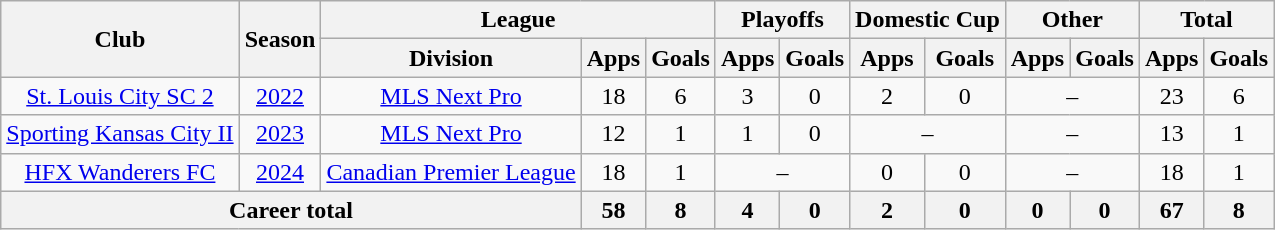<table class="wikitable" style="text-align: center">
<tr>
<th rowspan="2">Club</th>
<th rowspan="2">Season</th>
<th colspan="3">League</th>
<th colspan="2">Playoffs</th>
<th colspan="2">Domestic Cup</th>
<th colspan="2">Other</th>
<th colspan="2">Total</th>
</tr>
<tr>
<th>Division</th>
<th>Apps</th>
<th>Goals</th>
<th>Apps</th>
<th>Goals</th>
<th>Apps</th>
<th>Goals</th>
<th>Apps</th>
<th>Goals</th>
<th>Apps</th>
<th>Goals</th>
</tr>
<tr>
<td><a href='#'>St. Louis City SC 2</a></td>
<td><a href='#'>2022</a></td>
<td><a href='#'>MLS Next Pro</a></td>
<td>18</td>
<td>6</td>
<td>3</td>
<td>0</td>
<td>2</td>
<td>0</td>
<td colspan="2">–</td>
<td>23</td>
<td>6</td>
</tr>
<tr>
<td><a href='#'>Sporting Kansas City II</a></td>
<td><a href='#'>2023</a></td>
<td><a href='#'>MLS Next Pro</a></td>
<td>12</td>
<td>1</td>
<td>1</td>
<td>0</td>
<td colspan="2">–</td>
<td colspan="2">–</td>
<td>13</td>
<td>1</td>
</tr>
<tr>
<td><a href='#'>HFX Wanderers FC</a></td>
<td><a href='#'>2024</a></td>
<td><a href='#'>Canadian Premier League</a></td>
<td>18</td>
<td>1</td>
<td colspan="2">–</td>
<td>0</td>
<td>0</td>
<td colspan="2">–</td>
<td>18</td>
<td>1</td>
</tr>
<tr>
<th colspan="3"><strong>Career total</strong></th>
<th>58</th>
<th>8</th>
<th>4</th>
<th>0</th>
<th>2</th>
<th>0</th>
<th>0</th>
<th>0</th>
<th>67</th>
<th>8</th>
</tr>
</table>
